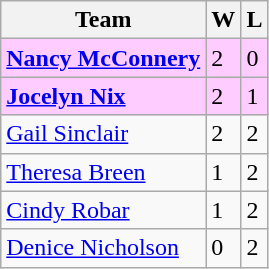<table class="wikitable">
<tr>
<th>Team</th>
<th>W</th>
<th>L</th>
</tr>
<tr bgcolor="#ffccff">
<td><strong><a href='#'>Nancy McConnery</a></strong></td>
<td>2</td>
<td>0</td>
</tr>
<tr bgcolor="#ffccff">
<td><strong><a href='#'>Jocelyn Nix</a></strong></td>
<td>2</td>
<td>1</td>
</tr>
<tr>
<td><a href='#'>Gail Sinclair</a></td>
<td>2</td>
<td>2</td>
</tr>
<tr>
<td><a href='#'>Theresa Breen</a></td>
<td>1</td>
<td>2</td>
</tr>
<tr>
<td><a href='#'>Cindy Robar</a></td>
<td>1</td>
<td>2</td>
</tr>
<tr>
<td><a href='#'>Denice Nicholson</a></td>
<td>0</td>
<td>2</td>
</tr>
</table>
